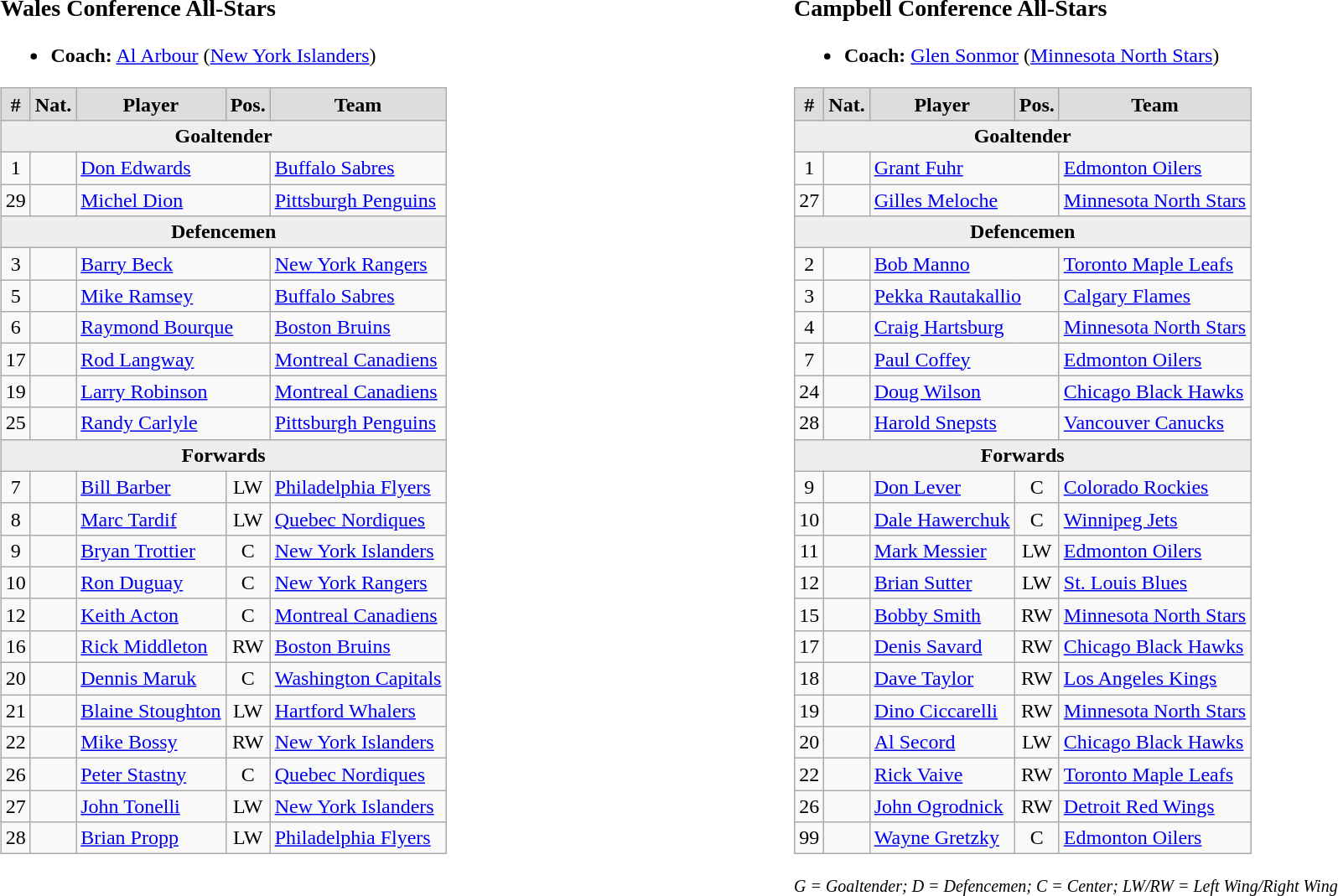<table width=100%>
<tr>
<td valign=top width=50% align=left><br><h3>Wales Conference All-Stars</h3><ul><li><strong>Coach:</strong> <a href='#'>Al Arbour</a> (<a href='#'>New York Islanders</a>)</li></ul><table class="wikitable">
<tr style="font-weight:bold; background-color:#dddddd;" align="center" |>
<td>#</td>
<td>Nat.</td>
<td>Player</td>
<td>Pos.</td>
<td>Team</td>
</tr>
<tr style="font-weight:bold; background-color:#eeeeee;" align="center" |>
<td colspan="5"><strong>Goaltender</strong></td>
</tr>
<tr>
<td align="center">1</td>
<td align="center"></td>
<td colspan="2"><a href='#'>Don Edwards</a></td>
<td><a href='#'>Buffalo Sabres</a></td>
</tr>
<tr>
<td align="center">29</td>
<td align="center"></td>
<td colspan="2"><a href='#'>Michel Dion</a></td>
<td><a href='#'>Pittsburgh Penguins</a></td>
</tr>
<tr style="font-weight:bold; background-color:#eeeeee;" align="center" |>
<td colspan="5"><strong>Defencemen</strong></td>
</tr>
<tr>
<td align="center">3</td>
<td align="center"></td>
<td colspan="2"><a href='#'>Barry Beck</a></td>
<td><a href='#'>New York Rangers</a></td>
</tr>
<tr>
<td align="center">5</td>
<td align="center"></td>
<td colspan="2"><a href='#'>Mike Ramsey</a></td>
<td><a href='#'>Buffalo Sabres</a></td>
</tr>
<tr>
<td align="center">6</td>
<td align="center"></td>
<td colspan="2"><a href='#'>Raymond Bourque</a></td>
<td><a href='#'>Boston Bruins</a></td>
</tr>
<tr>
<td align="center">17</td>
<td align="center"></td>
<td colspan="2"><a href='#'>Rod Langway</a></td>
<td><a href='#'>Montreal Canadiens</a></td>
</tr>
<tr>
<td align="center">19</td>
<td align="center"></td>
<td colspan="2"><a href='#'>Larry Robinson</a></td>
<td><a href='#'>Montreal Canadiens</a></td>
</tr>
<tr>
<td align="center">25</td>
<td align="center"></td>
<td colspan="2"><a href='#'>Randy Carlyle</a></td>
<td><a href='#'>Pittsburgh Penguins</a></td>
</tr>
<tr style="font-weight:bold; background-color:#eeeeee;" align="center" |>
<td colspan="5"><strong>Forwards</strong></td>
</tr>
<tr>
<td align="center">7</td>
<td align="center"></td>
<td><a href='#'>Bill Barber</a></td>
<td align="center">LW</td>
<td><a href='#'>Philadelphia Flyers</a></td>
</tr>
<tr>
<td align="center">8</td>
<td align="center"></td>
<td><a href='#'>Marc Tardif</a></td>
<td align="center">LW</td>
<td><a href='#'>Quebec Nordiques</a></td>
</tr>
<tr>
<td align="center">9</td>
<td align="center"></td>
<td><a href='#'>Bryan Trottier</a></td>
<td align="center">C</td>
<td><a href='#'>New York Islanders</a></td>
</tr>
<tr>
<td align="center">10</td>
<td align="center"></td>
<td><a href='#'>Ron Duguay</a></td>
<td align="center">C</td>
<td><a href='#'>New York Rangers</a></td>
</tr>
<tr>
<td align="center">12</td>
<td align="center"></td>
<td><a href='#'>Keith Acton</a></td>
<td align="center">C</td>
<td><a href='#'>Montreal Canadiens</a></td>
</tr>
<tr>
<td align="center">16</td>
<td align="center"></td>
<td><a href='#'>Rick Middleton</a></td>
<td align="center">RW</td>
<td><a href='#'>Boston Bruins</a></td>
</tr>
<tr>
<td align="center">20</td>
<td align="center"></td>
<td><a href='#'>Dennis Maruk</a></td>
<td align="center">C</td>
<td><a href='#'>Washington Capitals</a></td>
</tr>
<tr>
<td align="center">21</td>
<td align="center"></td>
<td><a href='#'>Blaine Stoughton</a></td>
<td align="center">LW</td>
<td><a href='#'>Hartford Whalers</a></td>
</tr>
<tr>
<td align="center">22</td>
<td align="center"></td>
<td><a href='#'>Mike Bossy</a></td>
<td align="center">RW</td>
<td><a href='#'>New York Islanders</a></td>
</tr>
<tr>
<td align="center">26</td>
<td align="center"></td>
<td><a href='#'>Peter Stastny</a></td>
<td align="center">C</td>
<td><a href='#'>Quebec Nordiques</a></td>
</tr>
<tr>
<td align="center">27</td>
<td align="center"></td>
<td><a href='#'>John Tonelli</a></td>
<td align="center">LW</td>
<td><a href='#'>New York Islanders</a></td>
</tr>
<tr>
<td align="center">28</td>
<td align="center"></td>
<td><a href='#'>Brian Propp</a></td>
<td align="center">LW</td>
<td><a href='#'>Philadelphia Flyers</a></td>
</tr>
</table>
</td>
<td valign=top width=50% align=left><br><h3>Campbell Conference All-Stars</h3><ul><li><strong>Coach:</strong> <a href='#'>Glen Sonmor</a> (<a href='#'>Minnesota North Stars</a>)</li></ul><table class="wikitable">
<tr style="font-weight:bold; background-color:#dddddd;" align="center" |>
<td>#</td>
<td>Nat.</td>
<td>Player</td>
<td>Pos.</td>
<td>Team</td>
</tr>
<tr style="font-weight:bold; background-color:#eeeeee;" align="center" |>
<td colspan="5"><strong>Goaltender</strong></td>
</tr>
<tr>
<td align="center">1</td>
<td align="center"></td>
<td colspan="2"><a href='#'>Grant Fuhr</a></td>
<td><a href='#'>Edmonton Oilers</a></td>
</tr>
<tr>
<td align="center">27</td>
<td align="center"></td>
<td colspan="2"><a href='#'>Gilles Meloche</a></td>
<td><a href='#'>Minnesota North Stars</a></td>
</tr>
<tr style="font-weight:bold; background-color:#eeeeee;" align="center" |>
<td colspan="5"><strong>Defencemen</strong></td>
</tr>
<tr>
<td align="center">2</td>
<td align="center"></td>
<td colspan="2"><a href='#'>Bob Manno</a></td>
<td><a href='#'>Toronto Maple Leafs</a></td>
</tr>
<tr>
<td align="center">3</td>
<td align="center"></td>
<td colspan="2"><a href='#'>Pekka Rautakallio</a></td>
<td><a href='#'>Calgary Flames</a></td>
</tr>
<tr>
<td align="center">4</td>
<td align="center"></td>
<td colspan="2"><a href='#'>Craig Hartsburg</a></td>
<td><a href='#'>Minnesota North Stars</a></td>
</tr>
<tr>
<td align="center">7</td>
<td align="center"></td>
<td colspan="2"><a href='#'>Paul Coffey</a></td>
<td><a href='#'>Edmonton Oilers</a></td>
</tr>
<tr>
<td align="center">24</td>
<td align="center"></td>
<td colspan="2"><a href='#'>Doug Wilson</a></td>
<td><a href='#'>Chicago Black Hawks</a></td>
</tr>
<tr>
<td align="center">28</td>
<td align="center"></td>
<td colspan="2"><a href='#'>Harold Snepsts</a></td>
<td><a href='#'>Vancouver Canucks</a></td>
</tr>
<tr style="font-weight:bold; background-color:#eeeeee;" align="center" |>
<td colspan="5"><strong>Forwards</strong></td>
</tr>
<tr>
<td align="center">9</td>
<td align="center"></td>
<td><a href='#'>Don Lever</a></td>
<td align="center">C</td>
<td><a href='#'>Colorado Rockies</a></td>
</tr>
<tr>
<td align="center">10</td>
<td align="center"></td>
<td><a href='#'>Dale Hawerchuk</a></td>
<td align="center">C</td>
<td><a href='#'>Winnipeg Jets</a></td>
</tr>
<tr>
<td align="center">11</td>
<td align="center"></td>
<td><a href='#'>Mark Messier</a></td>
<td align="center">LW</td>
<td><a href='#'>Edmonton Oilers</a></td>
</tr>
<tr>
<td align="center">12</td>
<td align="center"></td>
<td><a href='#'>Brian Sutter</a></td>
<td align="center">LW</td>
<td><a href='#'>St. Louis Blues</a></td>
</tr>
<tr>
<td align="center">15</td>
<td align="center"></td>
<td><a href='#'>Bobby Smith</a></td>
<td align="center">RW</td>
<td><a href='#'>Minnesota North Stars</a></td>
</tr>
<tr>
<td align="center">17</td>
<td align="center"></td>
<td><a href='#'>Denis Savard</a></td>
<td align="center">RW</td>
<td><a href='#'>Chicago Black Hawks</a></td>
</tr>
<tr>
<td align="center">18</td>
<td align="center"></td>
<td><a href='#'>Dave Taylor</a></td>
<td align="center">RW</td>
<td><a href='#'>Los Angeles Kings</a></td>
</tr>
<tr>
<td align="center">19</td>
<td align="center"></td>
<td><a href='#'>Dino Ciccarelli</a></td>
<td align="center">RW</td>
<td><a href='#'>Minnesota North Stars</a></td>
</tr>
<tr>
<td align="center">20</td>
<td align="center"></td>
<td><a href='#'>Al Secord</a></td>
<td align="center">LW</td>
<td><a href='#'>Chicago Black Hawks</a></td>
</tr>
<tr>
<td align="center">22</td>
<td align="center"></td>
<td><a href='#'>Rick Vaive</a></td>
<td align="center">RW</td>
<td><a href='#'>Toronto Maple Leafs</a></td>
</tr>
<tr>
<td align="center">26</td>
<td align="center"></td>
<td><a href='#'>John Ogrodnick</a></td>
<td align="center">RW</td>
<td><a href='#'>Detroit Red Wings</a></td>
</tr>
<tr>
<td align="center">99</td>
<td align="center"></td>
<td><a href='#'>Wayne Gretzky</a></td>
<td align="center">C</td>
<td><a href='#'>Edmonton Oilers</a></td>
</tr>
</table>
<small><em>G = Goaltender; D = Defencemen; C = Center; LW/RW = Left Wing/Right Wing</em></small></td>
</tr>
</table>
